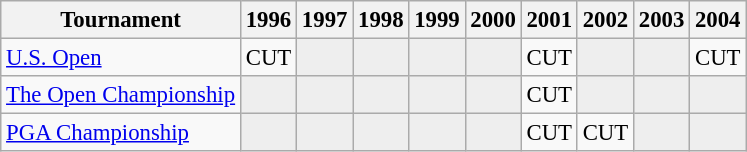<table class="wikitable" style="font-size:95%;text-align:center;">
<tr>
<th>Tournament</th>
<th>1996</th>
<th>1997</th>
<th>1998</th>
<th>1999</th>
<th>2000</th>
<th>2001</th>
<th>2002</th>
<th>2003</th>
<th>2004</th>
</tr>
<tr>
<td align=left><a href='#'>U.S. Open</a></td>
<td>CUT</td>
<td style="background:#eeeeee;"></td>
<td style="background:#eeeeee;"></td>
<td style="background:#eeeeee;"></td>
<td style="background:#eeeeee;"></td>
<td>CUT</td>
<td style="background:#eeeeee;"></td>
<td style="background:#eeeeee;"></td>
<td>CUT</td>
</tr>
<tr>
<td align=left><a href='#'>The Open Championship</a></td>
<td style="background:#eeeeee;"></td>
<td style="background:#eeeeee;"></td>
<td style="background:#eeeeee;"></td>
<td style="background:#eeeeee;"></td>
<td style="background:#eeeeee;"></td>
<td>CUT</td>
<td style="background:#eeeeee;"></td>
<td style="background:#eeeeee;"></td>
<td style="background:#eeeeee;"></td>
</tr>
<tr>
<td align=left><a href='#'>PGA Championship</a></td>
<td style="background:#eeeeee;"></td>
<td style="background:#eeeeee;"></td>
<td style="background:#eeeeee;"></td>
<td style="background:#eeeeee;"></td>
<td style="background:#eeeeee;"></td>
<td>CUT</td>
<td>CUT</td>
<td style="background:#eeeeee;"></td>
<td style="background:#eeeeee;"></td>
</tr>
</table>
